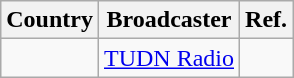<table class="wikitable">
<tr>
<th>Country</th>
<th>Broadcaster</th>
<th>Ref.</th>
</tr>
<tr>
<td></td>
<td><a href='#'>TUDN Radio</a></td>
<td></td>
</tr>
</table>
